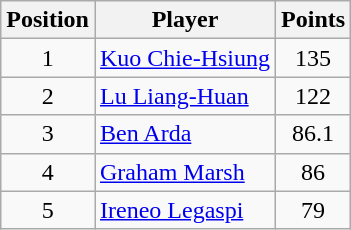<table class=wikitable>
<tr>
<th>Position</th>
<th>Player</th>
<th>Points</th>
</tr>
<tr>
<td align=center>1</td>
<td> <a href='#'>Kuo Chie-Hsiung</a></td>
<td align=center>135</td>
</tr>
<tr>
<td align=center>2</td>
<td> <a href='#'>Lu Liang-Huan</a></td>
<td align=center>122</td>
</tr>
<tr>
<td align=center>3</td>
<td> <a href='#'>Ben Arda</a></td>
<td align=center>86.1</td>
</tr>
<tr>
<td align=center>4</td>
<td> <a href='#'>Graham Marsh</a></td>
<td align=center>86</td>
</tr>
<tr>
<td align=center>5</td>
<td> <a href='#'>Ireneo Legaspi</a></td>
<td align=center>79</td>
</tr>
</table>
